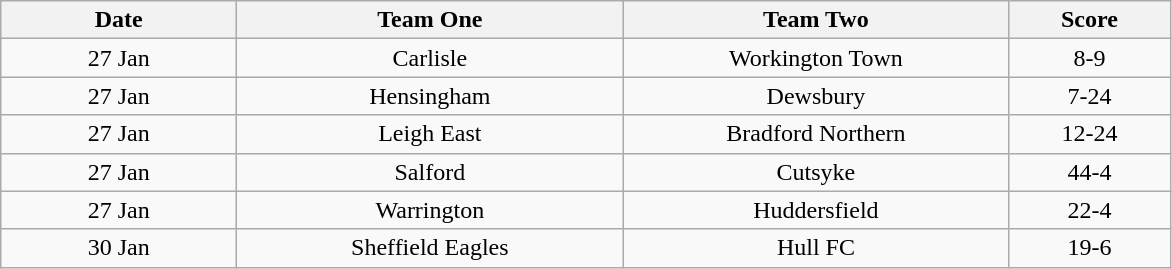<table class="wikitable" style="text-align: center">
<tr>
<th width=150>Date</th>
<th width=250>Team One</th>
<th width=250>Team Two</th>
<th width=100>Score</th>
</tr>
<tr>
<td>27 Jan</td>
<td>Carlisle</td>
<td>Workington Town</td>
<td>8-9</td>
</tr>
<tr>
<td>27 Jan</td>
<td>Hensingham</td>
<td>Dewsbury</td>
<td>7-24</td>
</tr>
<tr>
<td>27 Jan</td>
<td>Leigh East</td>
<td>Bradford Northern</td>
<td>12-24</td>
</tr>
<tr>
<td>27 Jan</td>
<td>Salford</td>
<td>Cutsyke</td>
<td>44-4</td>
</tr>
<tr>
<td>27 Jan</td>
<td>Warrington</td>
<td>Huddersfield</td>
<td>22-4</td>
</tr>
<tr>
<td>30 Jan</td>
<td>Sheffield Eagles</td>
<td>Hull FC</td>
<td>19-6</td>
</tr>
</table>
